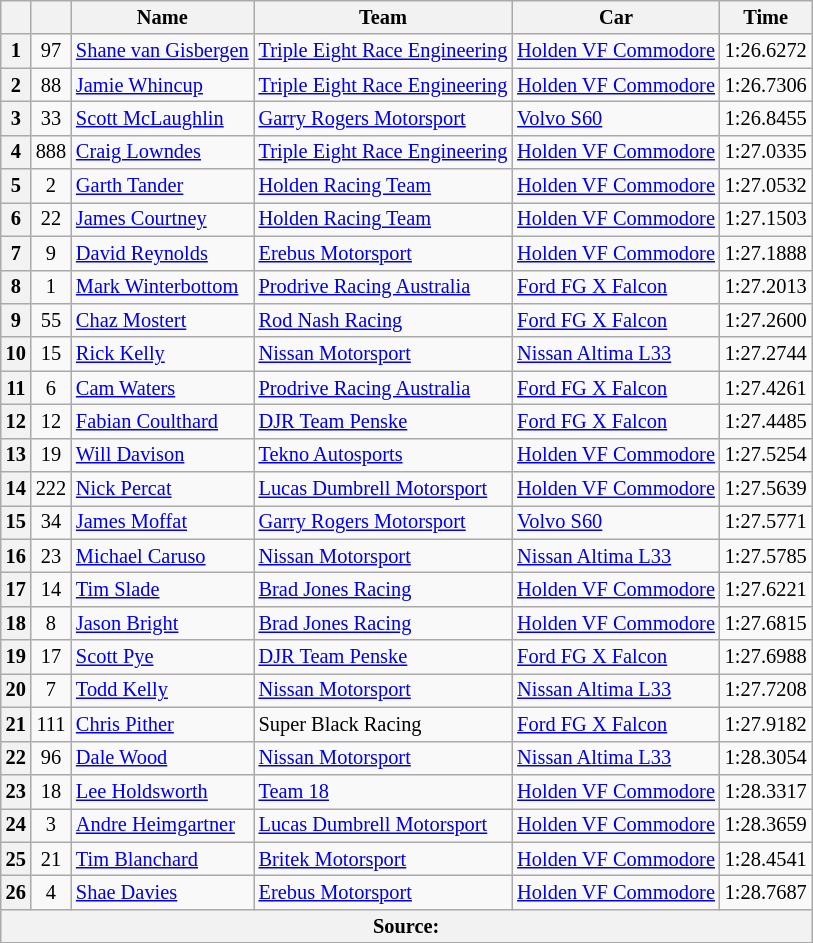<table class="wikitable" style="font-size: 85%">
<tr>
<th></th>
<th></th>
<th>Name</th>
<th>Team</th>
<th>Car</th>
<th>Time</th>
</tr>
<tr>
<th>1</th>
<td align="center">97</td>
<td> <a href='#'>Shane van Gisbergen</a></td>
<td><a href='#'>Triple Eight Race Engineering</a></td>
<td><a href='#'>Holden VF Commodore</a></td>
<td>1:26.6272</td>
</tr>
<tr>
<th>2</th>
<td align="center">88</td>
<td> <a href='#'>Jamie Whincup</a></td>
<td><a href='#'>Triple Eight Race Engineering</a></td>
<td><a href='#'>Holden VF Commodore</a></td>
<td>1:26.7306</td>
</tr>
<tr>
<th>3</th>
<td align="center">33</td>
<td> <a href='#'>Scott McLaughlin</a></td>
<td><a href='#'>Garry Rogers Motorsport</a></td>
<td><a href='#'>Volvo S60</a></td>
<td>1:26.8455</td>
</tr>
<tr>
<th>4</th>
<td align="center">888</td>
<td> <a href='#'>Craig Lowndes</a></td>
<td><a href='#'>Triple Eight Race Engineering</a></td>
<td><a href='#'>Holden VF Commodore</a></td>
<td>1:27.0335</td>
</tr>
<tr>
<th>5</th>
<td align="center">2</td>
<td> <a href='#'>Garth Tander</a></td>
<td><a href='#'>Holden Racing Team</a></td>
<td><a href='#'>Holden VF Commodore</a></td>
<td>1:27.0532</td>
</tr>
<tr>
<th>6</th>
<td align="center">22</td>
<td> <a href='#'>James Courtney</a></td>
<td><a href='#'>Holden Racing Team</a></td>
<td><a href='#'>Holden VF Commodore</a></td>
<td>1:27.1503</td>
</tr>
<tr>
<th>7</th>
<td align="center">9</td>
<td> <a href='#'>David Reynolds</a></td>
<td><a href='#'>Erebus Motorsport</a></td>
<td><a href='#'>Holden VF Commodore</a></td>
<td>1:27.1888</td>
</tr>
<tr>
<th>8</th>
<td align="center">1</td>
<td> <a href='#'>Mark Winterbottom</a></td>
<td><a href='#'>Prodrive Racing Australia</a></td>
<td><a href='#'>Ford FG X Falcon</a></td>
<td>1:27.2013</td>
</tr>
<tr>
<th>9</th>
<td align="center">55</td>
<td> <a href='#'>Chaz Mostert</a></td>
<td><a href='#'>Rod Nash Racing</a></td>
<td><a href='#'>Ford FG X Falcon</a></td>
<td>1:27.2600</td>
</tr>
<tr>
<th>10</th>
<td align="center">15</td>
<td> <a href='#'>Rick Kelly</a></td>
<td><a href='#'>Nissan Motorsport</a></td>
<td><a href='#'>Nissan Altima L33</a></td>
<td>1:27.2744</td>
</tr>
<tr>
<th>11</th>
<td align="center">6</td>
<td> <a href='#'>Cam Waters</a></td>
<td><a href='#'>Prodrive Racing Australia</a></td>
<td><a href='#'>Ford FG X Falcon</a></td>
<td>1:27.4261</td>
</tr>
<tr>
<th>12</th>
<td align="center">12</td>
<td> <a href='#'>Fabian Coulthard</a></td>
<td><a href='#'>DJR Team Penske</a></td>
<td><a href='#'>Ford FG X Falcon</a></td>
<td>1:27.4485</td>
</tr>
<tr>
<th>13</th>
<td align="center">19</td>
<td> <a href='#'>Will Davison</a></td>
<td><a href='#'>Tekno Autosports</a></td>
<td><a href='#'>Holden VF Commodore</a></td>
<td>1:27.5254</td>
</tr>
<tr>
<th>14</th>
<td align="center">222</td>
<td> <a href='#'>Nick Percat</a></td>
<td><a href='#'>Lucas Dumbrell Motorsport</a></td>
<td><a href='#'>Holden VF Commodore</a></td>
<td>1:27.5639</td>
</tr>
<tr>
<th>15</th>
<td align="center">34</td>
<td> <a href='#'>James Moffat</a></td>
<td><a href='#'>Garry Rogers Motorsport</a></td>
<td><a href='#'>Volvo S60</a></td>
<td>1:27.5771</td>
</tr>
<tr>
<th>16</th>
<td align="center">23</td>
<td> <a href='#'>Michael Caruso</a></td>
<td><a href='#'>Nissan Motorsport</a></td>
<td><a href='#'>Nissan Altima L33</a></td>
<td>1:27.5785</td>
</tr>
<tr>
<th>17</th>
<td align="center">14</td>
<td> <a href='#'>Tim Slade</a></td>
<td><a href='#'>Brad Jones Racing</a></td>
<td><a href='#'>Holden VF Commodore</a></td>
<td>1:27.6221</td>
</tr>
<tr>
<th>18</th>
<td align="center">8</td>
<td> <a href='#'>Jason Bright</a></td>
<td><a href='#'>Brad Jones Racing</a></td>
<td><a href='#'>Holden VF Commodore</a></td>
<td>1:27.6815</td>
</tr>
<tr>
<th>19</th>
<td align="center">17</td>
<td> <a href='#'>Scott Pye</a></td>
<td><a href='#'>DJR Team Penske</a></td>
<td><a href='#'>Ford FG X Falcon</a></td>
<td>1:27.6988</td>
</tr>
<tr>
<th>20</th>
<td align="center">7</td>
<td> <a href='#'>Todd Kelly</a></td>
<td><a href='#'>Nissan Motorsport</a></td>
<td><a href='#'>Nissan Altima L33</a></td>
<td>1:27.7208</td>
</tr>
<tr>
<th>21</th>
<td align="center">111</td>
<td> <a href='#'>Chris Pither</a></td>
<td>Super Black Racing</td>
<td><a href='#'>Ford FG X Falcon</a></td>
<td>1:27.9182</td>
</tr>
<tr>
<th>22</th>
<td align="center">96</td>
<td> <a href='#'>Dale Wood</a></td>
<td><a href='#'>Nissan Motorsport</a></td>
<td><a href='#'>Nissan Altima L33</a></td>
<td>1:28.3054</td>
</tr>
<tr>
<th>23</th>
<td align="center">18</td>
<td> <a href='#'>Lee Holdsworth</a></td>
<td><a href='#'>Team 18</a></td>
<td><a href='#'>Holden VF Commodore</a></td>
<td>1:28.3317</td>
</tr>
<tr>
<th>24</th>
<td align="center">3</td>
<td> <a href='#'>Andre Heimgartner</a></td>
<td><a href='#'>Lucas Dumbrell Motorsport</a></td>
<td><a href='#'>Holden VF Commodore</a></td>
<td>1:28.3659</td>
</tr>
<tr>
<th>25</th>
<td align="center">21</td>
<td> <a href='#'>Tim Blanchard</a></td>
<td><a href='#'>Britek Motorsport</a></td>
<td><a href='#'>Holden VF Commodore</a></td>
<td>1:28.4541</td>
</tr>
<tr>
<th>26</th>
<td align="center">4</td>
<td> <a href='#'>Shae Davies</a></td>
<td><a href='#'>Erebus Motorsport</a></td>
<td><a href='#'>Holden VF Commodore</a></td>
<td>1:28.7687</td>
</tr>
<tr>
<th colspan=6>Source:</th>
</tr>
<tr>
</tr>
</table>
